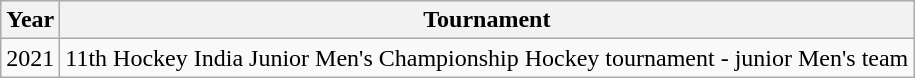<table class="wikitable">
<tr>
<th>Year</th>
<th>Tournament</th>
</tr>
<tr>
<td>2021</td>
<td>11th Hockey India Junior Men's Championship Hockey tournament - junior Men's team</td>
</tr>
</table>
